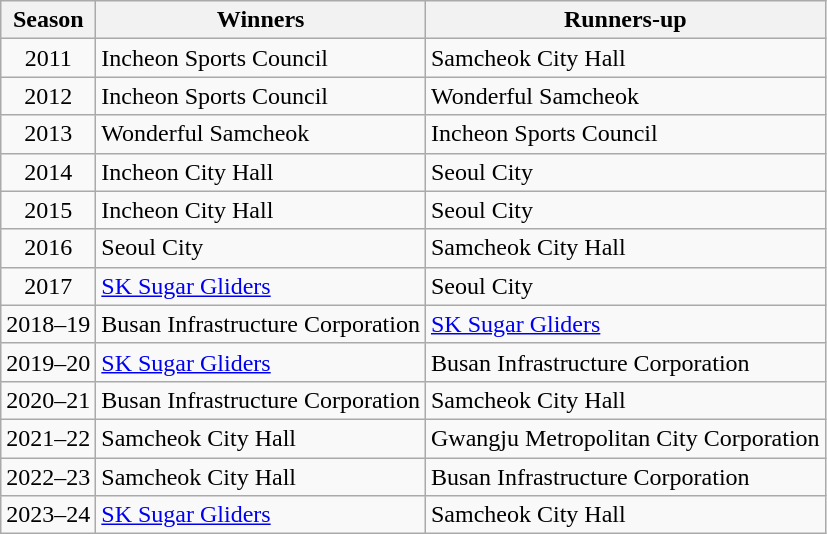<table class="wikitable">
<tr>
<th>Season</th>
<th>Winners</th>
<th>Runners-up</th>
</tr>
<tr>
<td align=center>2011</td>
<td>Incheon Sports Council</td>
<td>Samcheok City Hall</td>
</tr>
<tr>
<td align=center>2012</td>
<td>Incheon Sports Council</td>
<td>Wonderful Samcheok</td>
</tr>
<tr>
<td align=center>2013</td>
<td>Wonderful Samcheok</td>
<td>Incheon Sports Council</td>
</tr>
<tr>
<td align=center>2014</td>
<td>Incheon City Hall</td>
<td>Seoul City</td>
</tr>
<tr>
<td align=center>2015</td>
<td>Incheon City Hall</td>
<td>Seoul City</td>
</tr>
<tr>
<td align=center>2016</td>
<td>Seoul City</td>
<td>Samcheok City Hall</td>
</tr>
<tr>
<td align=center>2017</td>
<td><a href='#'>SK Sugar Gliders</a></td>
<td>Seoul City</td>
</tr>
<tr>
<td align=center>2018–19</td>
<td>Busan Infrastructure Corporation</td>
<td><a href='#'>SK Sugar Gliders</a></td>
</tr>
<tr>
<td align=center>2019–20</td>
<td><a href='#'>SK Sugar Gliders</a></td>
<td>Busan Infrastructure Corporation</td>
</tr>
<tr>
<td align=center>2020–21</td>
<td>Busan Infrastructure Corporation</td>
<td>Samcheok City Hall</td>
</tr>
<tr>
<td align=center>2021–22</td>
<td>Samcheok City Hall</td>
<td>Gwangju Metropolitan City Corporation</td>
</tr>
<tr>
<td>2022–23</td>
<td>Samcheok City Hall</td>
<td>Busan Infrastructure Corporation</td>
</tr>
<tr>
<td>2023–24</td>
<td><a href='#'>SK Sugar Gliders</a></td>
<td>Samcheok City Hall</td>
</tr>
</table>
